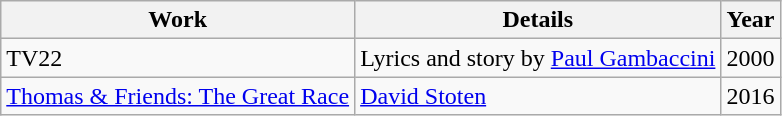<table class="wikitable">
<tr>
<th>Work</th>
<th>Details</th>
<th>Year</th>
</tr>
<tr>
<td>TV22</td>
<td>Lyrics and story by <a href='#'>Paul Gambaccini</a></td>
<td>2000</td>
</tr>
<tr>
<td><a href='#'>Thomas & Friends: The Great Race</a></td>
<td><a href='#'>David Stoten</a></td>
<td>2016</td>
</tr>
</table>
